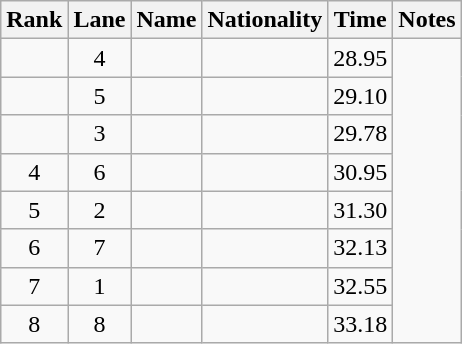<table class="wikitable sortable" style="text-align:center">
<tr>
<th>Rank</th>
<th>Lane</th>
<th>Name</th>
<th>Nationality</th>
<th>Time</th>
<th>Notes</th>
</tr>
<tr>
<td></td>
<td>4</td>
<td align="left"></td>
<td align="left"></td>
<td>28.95</td>
</tr>
<tr>
<td></td>
<td>5</td>
<td align="left"></td>
<td align="left"></td>
<td>29.10</td>
</tr>
<tr>
<td></td>
<td>3</td>
<td align="left"></td>
<td align="left"></td>
<td>29.78</td>
</tr>
<tr>
<td>4</td>
<td>6</td>
<td align="left"></td>
<td align="left"></td>
<td>30.95</td>
</tr>
<tr>
<td>5</td>
<td>2</td>
<td align="left"></td>
<td align="left"></td>
<td>31.30</td>
</tr>
<tr>
<td>6</td>
<td>7</td>
<td align="left"></td>
<td align="left"></td>
<td>32.13</td>
</tr>
<tr>
<td>7</td>
<td>1</td>
<td align="left"></td>
<td align="left"></td>
<td>32.55</td>
</tr>
<tr>
<td>8</td>
<td>8</td>
<td align="left"></td>
<td align="left"></td>
<td>33.18</td>
</tr>
</table>
